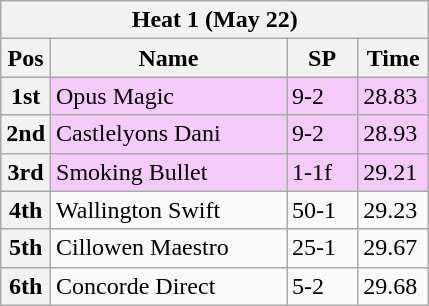<table class="wikitable">
<tr>
<th colspan="6">Heat 1 (May 22)</th>
</tr>
<tr>
<th width=20>Pos</th>
<th width=150>Name</th>
<th width=40>SP</th>
<th width=40>Time</th>
</tr>
<tr style="background: #f4caf9;">
<th>1st</th>
<td>Opus Magic</td>
<td>9-2</td>
<td>28.83</td>
</tr>
<tr style="background: #f4caf9;">
<th>2nd</th>
<td>Castlelyons Dani</td>
<td>9-2</td>
<td>28.93</td>
</tr>
<tr style="background: #f4caf9;">
<th>3rd</th>
<td>Smoking Bullet</td>
<td>1-1f</td>
<td>29.21</td>
</tr>
<tr>
<th>4th</th>
<td>Wallington Swift</td>
<td>50-1</td>
<td>29.23</td>
</tr>
<tr>
<th>5th</th>
<td>Cillowen Maestro</td>
<td>25-1</td>
<td>29.67</td>
</tr>
<tr>
<th>6th</th>
<td>Concorde Direct</td>
<td>5-2</td>
<td>29.68</td>
</tr>
</table>
